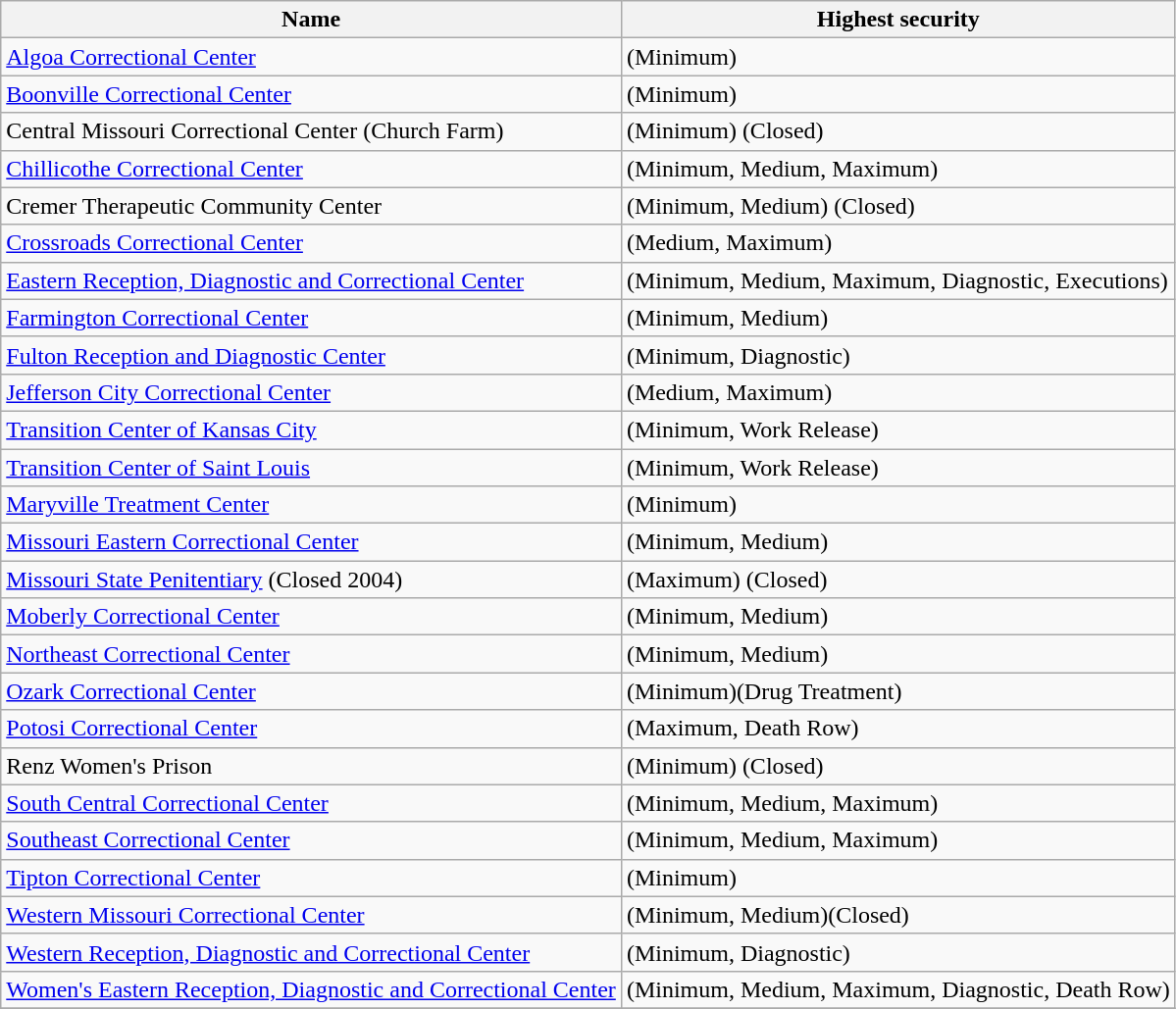<table class="wikitable sortable">
<tr>
<th>Name</th>
<th>Highest security</th>
</tr>
<tr>
<td><a href='#'>Algoa Correctional Center</a></td>
<td>(Minimum)</td>
</tr>
<tr>
<td><a href='#'>Boonville Correctional Center</a></td>
<td>(Minimum)</td>
</tr>
<tr>
<td>Central Missouri Correctional Center (Church Farm)</td>
<td>(Minimum) (Closed)</td>
</tr>
<tr>
<td><a href='#'>Chillicothe Correctional Center</a></td>
<td>(Minimum, Medium, Maximum)</td>
</tr>
<tr>
<td>Cremer Therapeutic Community Center</td>
<td>(Minimum, Medium) (Closed)</td>
</tr>
<tr>
<td><a href='#'>Crossroads Correctional Center</a></td>
<td>(Medium, Maximum)</td>
</tr>
<tr>
<td><a href='#'>Eastern Reception, Diagnostic and Correctional Center </a></td>
<td>(Minimum, Medium, Maximum, Diagnostic, Executions)</td>
</tr>
<tr>
<td><a href='#'>Farmington Correctional Center</a></td>
<td>(Minimum, Medium)</td>
</tr>
<tr>
<td><a href='#'>Fulton Reception and Diagnostic Center</a></td>
<td>(Minimum, Diagnostic)</td>
</tr>
<tr>
<td><a href='#'>Jefferson City Correctional Center </a></td>
<td>(Medium, Maximum)</td>
</tr>
<tr>
<td><a href='#'>Transition Center of Kansas City</a></td>
<td>(Minimum, Work Release)</td>
</tr>
<tr>
<td><a href='#'>Transition Center of Saint Louis</a></td>
<td>(Minimum, Work Release)</td>
</tr>
<tr>
<td><a href='#'>Maryville Treatment Center</a></td>
<td>(Minimum)</td>
</tr>
<tr>
<td><a href='#'>Missouri Eastern Correctional Center</a></td>
<td>(Minimum, Medium)</td>
</tr>
<tr>
<td><a href='#'>Missouri State Penitentiary</a> (Closed 2004)</td>
<td>(Maximum) (Closed)</td>
</tr>
<tr>
<td><a href='#'>Moberly Correctional Center</a></td>
<td>(Minimum, Medium)</td>
</tr>
<tr>
<td><a href='#'>Northeast Correctional Center</a></td>
<td>(Minimum, Medium)</td>
</tr>
<tr>
<td><a href='#'>Ozark Correctional Center</a></td>
<td>(Minimum)(Drug Treatment)</td>
</tr>
<tr>
<td><a href='#'>Potosi Correctional Center</a></td>
<td>(Maximum, Death Row)</td>
</tr>
<tr>
<td>Renz Women's Prison</td>
<td>(Minimum) (Closed)</td>
</tr>
<tr>
<td><a href='#'>South Central Correctional Center</a></td>
<td>(Minimum, Medium, Maximum)</td>
</tr>
<tr>
<td><a href='#'>Southeast Correctional Center</a></td>
<td>(Minimum, Medium, Maximum)</td>
</tr>
<tr>
<td><a href='#'>Tipton Correctional Center</a></td>
<td>(Minimum)</td>
</tr>
<tr>
<td><a href='#'>Western Missouri Correctional Center</a></td>
<td>(Minimum, Medium)(Closed)</td>
</tr>
<tr>
<td><a href='#'>Western Reception, Diagnostic and Correctional Center </a></td>
<td>(Minimum, Diagnostic)</td>
</tr>
<tr>
<td><a href='#'>Women's Eastern Reception, Diagnostic and Correctional Center</a></td>
<td>(Minimum, Medium, Maximum, Diagnostic, Death Row)</td>
</tr>
<tr>
</tr>
</table>
